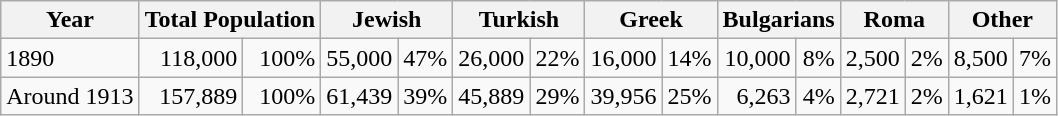<table class="wikitable">
<tr>
<th>Year</th>
<th colspan="2">Total Population</th>
<th colspan="2">Jewish</th>
<th colspan="2">Turkish</th>
<th colspan="2">Greek</th>
<th colspan="2">Bulgarians</th>
<th colspan="2">Roma</th>
<th colspan="2">Other</th>
</tr>
<tr align="right">
<td align="left">1890</td>
<td>118,000</td>
<td>100%</td>
<td>55,000</td>
<td>47%</td>
<td>26,000</td>
<td>22%</td>
<td>16,000</td>
<td>14%</td>
<td>10,000</td>
<td>8%</td>
<td>2,500</td>
<td>2%</td>
<td>8,500</td>
<td>7%</td>
</tr>
<tr align="right">
<td align="left">Around 1913</td>
<td>157,889</td>
<td>100%</td>
<td>61,439</td>
<td>39%</td>
<td>45,889</td>
<td>29%</td>
<td>39,956</td>
<td>25%</td>
<td>6,263</td>
<td>4%</td>
<td>2,721</td>
<td>2%</td>
<td>1,621</td>
<td>1%</td>
</tr>
</table>
